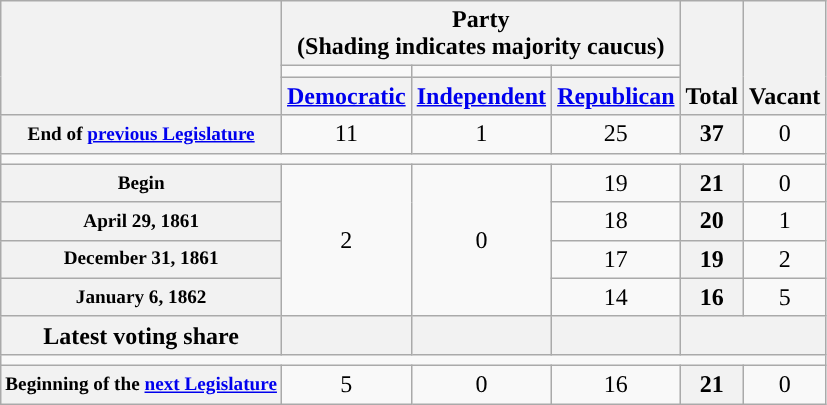<table class=wikitable style="text-align:center">
<tr style="vertical-align:bottom;">
<th rowspan=3></th>
<th colspan=3>Party <div>(Shading indicates majority caucus)</div></th>
<th rowspan=3>Total</th>
<th rowspan=3>Vacant</th>
</tr>
<tr style="height:5px">
<td style="background-color:"></td>
<td style="background-color:"></td>
<td style="background-color:"></td>
</tr>
<tr>
<th><a href='#'>Democratic</a></th>
<th><a href='#'>Independent</a></th>
<th><a href='#'>Republican</a></th>
</tr>
<tr>
<th style="white-space:nowrap; font-size:80%;">End of <a href='#'>previous Legislature</a></th>
<td>11</td>
<td>1</td>
<td>25</td>
<th>37</th>
<td>0</td>
</tr>
<tr>
<td colspan=6></td>
</tr>
<tr>
<th style="font-size:80%">Begin</th>
<td rowspan="4">2</td>
<td rowspan="4">0</td>
<td>19</td>
<th>21</th>
<td>0</td>
</tr>
<tr>
<th style="font-size:80%">April 29, 1861</th>
<td>18</td>
<th>20</th>
<td>1</td>
</tr>
<tr>
<th style="font-size:80%">December 31, 1861</th>
<td>17</td>
<th>19</th>
<td>2</td>
</tr>
<tr>
<th style="font-size:80%">January 6, 1862</th>
<td>14</td>
<th>16</th>
<td>5</td>
</tr>
<tr>
<th>Latest voting share</th>
<th></th>
<th></th>
<th></th>
<th colspan=2></th>
</tr>
<tr>
<td colspan=6></td>
</tr>
<tr>
<th style="white-space:nowrap; font-size:80%;">Beginning of the <a href='#'>next Legislature</a></th>
<td>5</td>
<td>0</td>
<td>16</td>
<th>21</th>
<td>0</td>
</tr>
</table>
